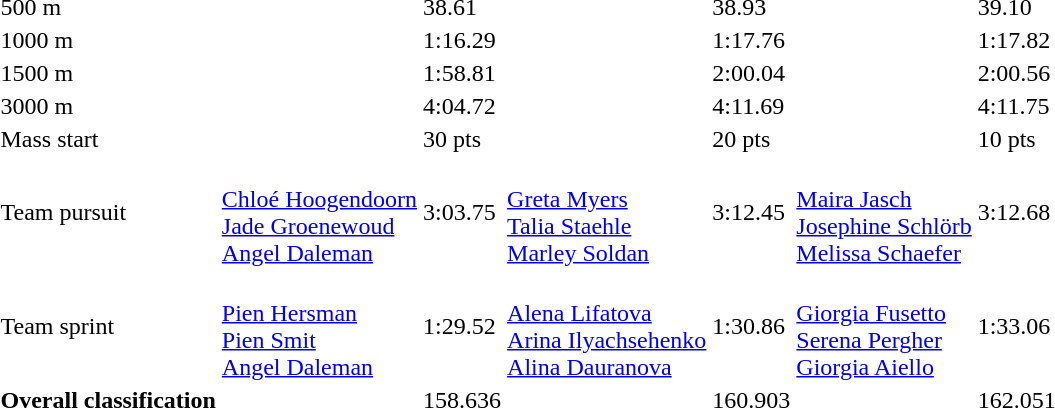<table>
<tr>
<td>500 m</td>
<td></td>
<td>38.61</td>
<td></td>
<td>38.93</td>
<td></td>
<td>39.10</td>
</tr>
<tr>
<td>1000 m</td>
<td></td>
<td>1:16.29</td>
<td></td>
<td>1:17.76</td>
<td></td>
<td>1:17.82</td>
</tr>
<tr>
<td>1500 m</td>
<td></td>
<td>1:58.81</td>
<td></td>
<td>2:00.04</td>
<td></td>
<td>2:00.56</td>
</tr>
<tr>
<td>3000 m</td>
<td></td>
<td>4:04.72</td>
<td></td>
<td>4:11.69</td>
<td></td>
<td>4:11.75</td>
</tr>
<tr>
<td>Mass start</td>
<td></td>
<td>30 pts</td>
<td></td>
<td>20 pts</td>
<td></td>
<td>10 pts</td>
</tr>
<tr>
<td>Team pursuit</td>
<td><br><a href='#'>Chloé Hoogendoorn</a><br><a href='#'>Jade Groenewoud</a><br><a href='#'>Angel Daleman</a></td>
<td>3:03.75</td>
<td><br><a href='#'>Greta Myers</a><br><a href='#'>Talia Staehle</a><br><a href='#'>Marley Soldan</a></td>
<td>3:12.45</td>
<td><br><a href='#'>Maira Jasch</a><br><a href='#'>Josephine Schlörb</a><br><a href='#'>Melissa Schaefer</a></td>
<td>3:12.68</td>
</tr>
<tr>
<td>Team sprint</td>
<td><br><a href='#'>Pien Hersman</a><br><a href='#'>Pien Smit</a><br><a href='#'>Angel Daleman</a></td>
<td>1:29.52</td>
<td><br><a href='#'>Alena Lifatova</a><br><a href='#'>Arina Ilyachsehenko</a><br><a href='#'>Alina Dauranova</a></td>
<td>1:30.86</td>
<td><br><a href='#'>Giorgia Fusetto</a><br><a href='#'>Serena Pergher</a><br><a href='#'>Giorgia Aiello</a></td>
<td>1:33.06</td>
</tr>
<tr>
<td><strong>Overall classification</strong></td>
<td></td>
<td>158.636</td>
<td></td>
<td>160.903</td>
<td></td>
<td>162.051</td>
</tr>
</table>
